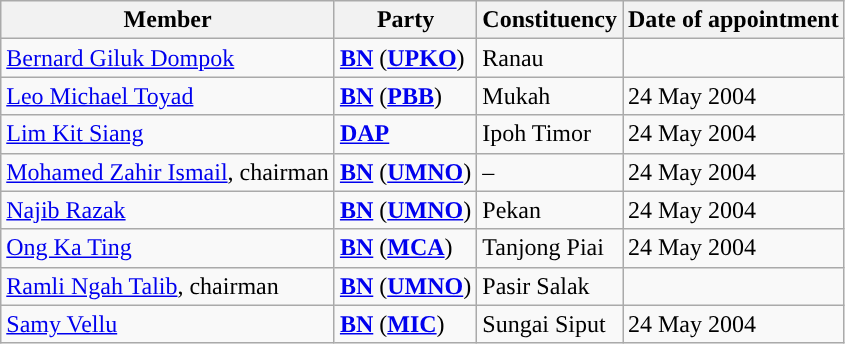<table class=wikitable>
<tr>
<th>Member</th>
<th>Party</th>
<th>Constituency</th>
<th>Date of appointment</th>
</tr>
<tr>
<td><a href='#'>Bernard Giluk Dompok</a></td>
<td><strong><a href='#'>BN</a></strong> (<strong><a href='#'>UPKO</a></strong>)</td>
<td>Ranau</td>
<td></td>
</tr>
<tr>
<td><a href='#'>Leo Michael Toyad</a></td>
<td><strong><a href='#'>BN</a></strong> (<strong><a href='#'>PBB</a></strong>)</td>
<td>Mukah</td>
<td>24 May 2004</td>
</tr>
<tr>
<td><a href='#'>Lim Kit Siang</a></td>
<td><strong><a href='#'>DAP</a></strong></td>
<td>Ipoh Timor</td>
<td>24 May 2004</td>
</tr>
<tr>
<td><a href='#'>Mohamed Zahir Ismail</a>, chairman</td>
<td><strong><a href='#'>BN</a></strong> (<strong><a href='#'>UMNO</a></strong>)</td>
<td>–</td>
<td>24 May 2004</td>
</tr>
<tr>
<td><a href='#'>Najib Razak</a></td>
<td><strong><a href='#'>BN</a></strong> (<strong><a href='#'>UMNO</a></strong>)</td>
<td>Pekan</td>
<td>24 May 2004</td>
</tr>
<tr>
<td><a href='#'>Ong Ka Ting</a></td>
<td><strong><a href='#'>BN</a></strong> (<strong><a href='#'>MCA</a></strong>)</td>
<td>Tanjong Piai</td>
<td>24 May 2004</td>
</tr>
<tr>
<td><a href='#'>Ramli Ngah Talib</a>, chairman</td>
<td><strong><a href='#'>BN</a></strong> (<strong><a href='#'>UMNO</a></strong>)</td>
<td>Pasir Salak</td>
<td></td>
</tr>
<tr>
<td><a href='#'>Samy Vellu</a></td>
<td><strong><a href='#'>BN</a></strong> (<strong><a href='#'>MIC</a></strong>)</td>
<td>Sungai Siput</td>
<td>24 May 2004</td>
</tr>
</table>
